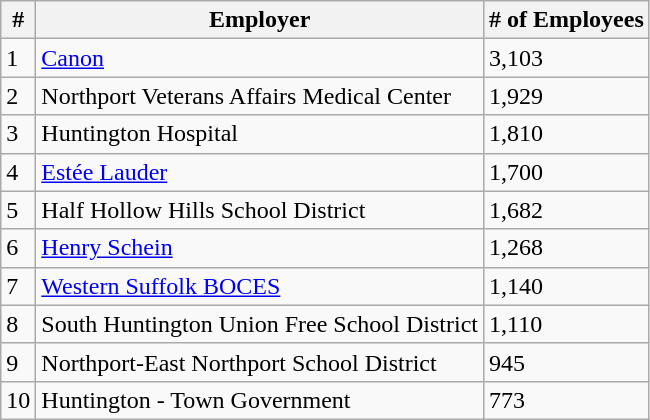<table class="wikitable">
<tr>
<th>#</th>
<th>Employer</th>
<th># of Employees</th>
</tr>
<tr>
<td>1</td>
<td><a href='#'>Canon</a></td>
<td>3,103</td>
</tr>
<tr>
<td>2</td>
<td>Northport Veterans Affairs Medical Center</td>
<td>1,929</td>
</tr>
<tr>
<td>3</td>
<td>Huntington Hospital</td>
<td>1,810</td>
</tr>
<tr>
<td>4</td>
<td><a href='#'>Estée Lauder</a></td>
<td>1,700</td>
</tr>
<tr>
<td>5</td>
<td>Half Hollow Hills School District</td>
<td>1,682</td>
</tr>
<tr>
<td>6</td>
<td><a href='#'>Henry Schein</a></td>
<td>1,268</td>
</tr>
<tr>
<td>7</td>
<td><a href='#'>Western Suffolk BOCES</a></td>
<td>1,140</td>
</tr>
<tr>
<td>8</td>
<td>South Huntington Union Free School District</td>
<td>1,110</td>
</tr>
<tr>
<td>9</td>
<td>Northport-East Northport School District</td>
<td>945</td>
</tr>
<tr>
<td>10</td>
<td>Huntington - Town Government</td>
<td>773</td>
</tr>
</table>
